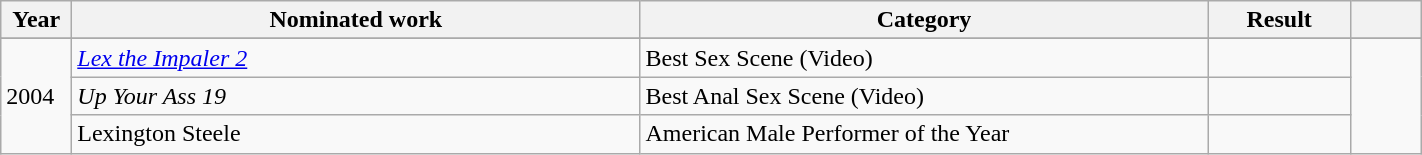<table class="wikitable" style="width:75%;">
<tr>
<th width=5%>Year</th>
<th style="width:40%;">Nominated work</th>
<th style="width:40%;">Category</th>
<th style="width:10%;">Result</th>
<th width=5%></th>
</tr>
<tr>
</tr>
<tr>
<td rowspan="3">2004</td>
<td><em><a href='#'>Lex the Impaler 2</a></em></td>
<td>Best Sex Scene (Video)</td>
<td></td>
<td style="text-align:center;" rowspan="3"></td>
</tr>
<tr>
<td><em>Up Your Ass 19</em></td>
<td>Best Anal Sex Scene (Video)</td>
<td></td>
</tr>
<tr>
<td>Lexington Steele</td>
<td>American Male Performer of the Year</td>
<td></td>
</tr>
</table>
